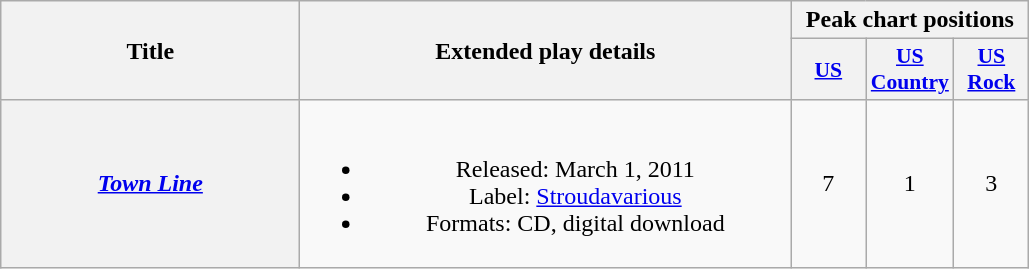<table class="wikitable plainrowheaders" style="text-align:center;">
<tr>
<th scope="col" rowspan="2" style="width:12em;">Title</th>
<th scope="col" rowspan="2" style="width:20em;">Extended play details</th>
<th scope="col" colspan="3">Peak chart positions</th>
</tr>
<tr>
<th scope="col" style="width:3em;font-size:90%;"><a href='#'>US</a><br></th>
<th scope="col" style="width:3em;font-size:90%;"><a href='#'>US<br>Country</a><br></th>
<th scope="col" style="width:3em;font-size:90%;"><a href='#'>US<br>Rock</a><br></th>
</tr>
<tr>
<th scope="row"><em><a href='#'>Town Line</a></em></th>
<td><br><ul><li>Released: March 1, 2011</li><li>Label: <a href='#'>Stroudavarious</a></li><li>Formats: CD, digital download</li></ul></td>
<td>7</td>
<td>1</td>
<td>3</td>
</tr>
</table>
